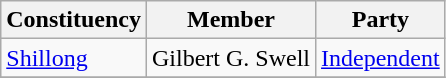<table class="wikitable sortable">
<tr>
<th>Constituency</th>
<th>Member</th>
<th>Party</th>
</tr>
<tr>
<td><a href='#'>Shillong</a></td>
<td>Gilbert G. Swell</td>
<td><a href='#'>Independent</a></td>
</tr>
<tr>
</tr>
</table>
